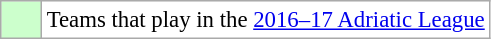<table class="wikitable" style="font-size: 95%;text-align:center;">
<tr>
<td style="background: #ccffcc;" width="20"></td>
<td bgcolor="#ffffff" align="left">Teams that play in the <a href='#'>2016–17 Adriatic League</a></td>
</tr>
</table>
